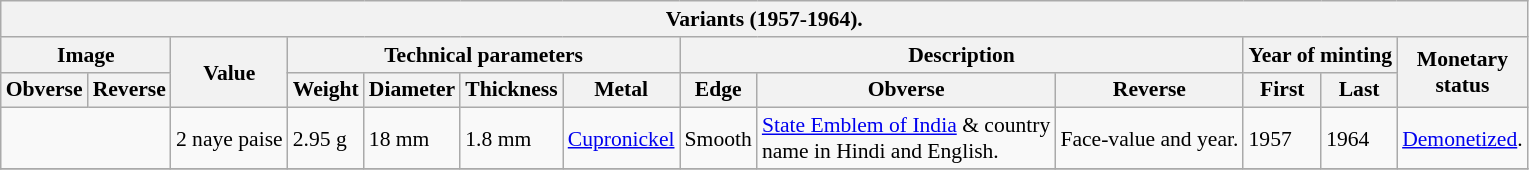<table class="wikitable" style="font-size:90%">
<tr>
<th colspan="13">Variants (1957-1964).</th>
</tr>
<tr>
<th colspan="2">Image</th>
<th rowspan="2">Value</th>
<th colspan="4">Technical parameters</th>
<th colspan="3">Description</th>
<th colspan="2">Year of minting</th>
<th rowspan="2">Monetary<br>status</th>
</tr>
<tr>
<th>Obverse</th>
<th>Reverse</th>
<th>Weight</th>
<th>Diameter</th>
<th>Thickness</th>
<th>Metal</th>
<th>Edge</th>
<th>Obverse</th>
<th>Reverse</th>
<th>First</th>
<th>Last</th>
</tr>
<tr>
<td colspan="2"></td>
<td>2 naye paise</td>
<td>2.95 g</td>
<td>18 mm</td>
<td>1.8 mm</td>
<td><a href='#'>Cupronickel</a></td>
<td>Smooth</td>
<td><a href='#'>State Emblem of India</a> & country<br>name in Hindi and English.</td>
<td>Face-value and year.</td>
<td>1957</td>
<td>1964</td>
<td><a href='#'>Demonetized</a>.</td>
</tr>
<tr>
</tr>
</table>
